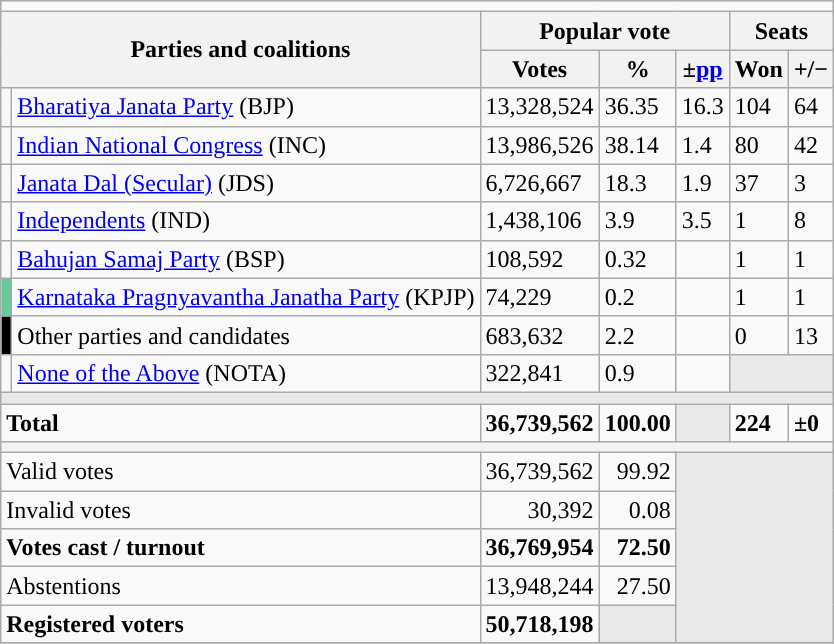<table class="wikitable">
<tr>
<td colspan=10 align=center></td>
</tr>
<tr>
<th colspan="2" rowspan="2">Parties and coalitions</th>
<th colspan="3">Popular vote</th>
<th colspan="2">Seats</th>
</tr>
<tr>
<th>Votes</th>
<th>%</th>
<th>±<a href='#'>pp</a></th>
<th>Won</th>
<th><strong>+/−</strong></th>
</tr>
<tr>
<td></td>
<td><a href='#'>Bharatiya Janata Party</a> (BJP)</td>
<td>13,328,524</td>
<td>36.35</td>
<td>16.3</td>
<td>104</td>
<td>64</td>
</tr>
<tr>
<td></td>
<td><a href='#'>Indian National Congress</a> (INC)</td>
<td>13,986,526</td>
<td>38.14</td>
<td>1.4</td>
<td>80</td>
<td>42</td>
</tr>
<tr>
<td></td>
<td><a href='#'>Janata Dal (Secular)</a> (JDS)</td>
<td>6,726,667</td>
<td>18.3</td>
<td>1.9</td>
<td>37</td>
<td>3</td>
</tr>
<tr>
<td></td>
<td><a href='#'>Independents</a> (IND)</td>
<td>1,438,106</td>
<td>3.9</td>
<td> 3.5</td>
<td>1</td>
<td>8</td>
</tr>
<tr>
<td></td>
<td><a href='#'>Bahujan Samaj Party</a> (BSP)</td>
<td>108,592</td>
<td>0.32</td>
<td></td>
<td>1</td>
<td>1</td>
</tr>
<tr>
<td bgcolor=#65CB9B></td>
<td><a href='#'>Karnataka Pragnyavantha Janatha Party</a> (KPJP)</td>
<td>74,229</td>
<td>0.2</td>
<td></td>
<td>1</td>
<td>1</td>
</tr>
<tr>
<td bgcolor="black"></td>
<td>Other parties and candidates</td>
<td>683,632</td>
<td>2.2</td>
<td></td>
<td>0</td>
<td>13</td>
</tr>
<tr>
<td></td>
<td><a href='#'>None of the Above</a> (NOTA)</td>
<td>322,841</td>
<td>0.9</td>
<td></td>
<td colspan="2" bgcolor="#E9E9E9"></td>
</tr>
<tr>
<td colspan="7" bgcolor="#E9E9E9"></td>
</tr>
<tr style="font-weight:bold;">
<td align="left" colspan="2">Total</td>
<td>36,739,562</td>
<td>100.00</td>
<td bgcolor="#E9E9E9"></td>
<td>224</td>
<td>±0</td>
</tr>
<tr>
<th colspan="9"></th>
</tr>
<tr>
<td style="text-align:left;" colspan="2">Valid votes</td>
<td align="right">36,739,562</td>
<td align="right">99.92</td>
<td colspan="4" rowspan="5" style="background-color:#E9E9E9"></td>
</tr>
<tr>
<td style="text-align:left;" colspan="2">Invalid votes</td>
<td align="right">30,392</td>
<td align="right">0.08</td>
</tr>
<tr>
<td style="text-align:left;" colspan="2"><strong>Votes cast / turnout</strong></td>
<td align="right"><strong>36,769,954</strong></td>
<td align="right"><strong>72.50</strong></td>
</tr>
<tr>
<td style="text-align:left;" colspan="2">Abstentions</td>
<td align="right">13,948,244</td>
<td align="right">27.50</td>
</tr>
<tr>
<td style="text-align:left;" colspan="2"><strong>Registered voters</strong></td>
<td align="right"><strong>50,718,198</strong></td>
<td colspan="1" style="background-color:#E9E9E9"></td>
</tr>
<tr>
</tr>
</table>
